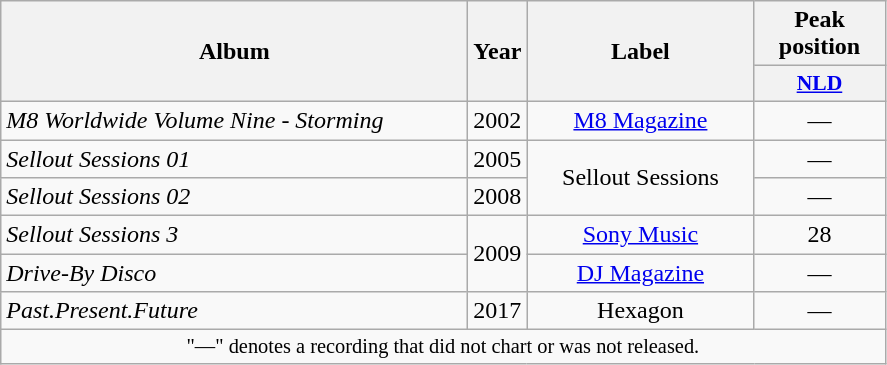<table class="wikitable plainrowheaders">
<tr>
<th rowspan="2" align="center" style="width:19em;">Album</th>
<th align="center" rowspan="2" style="width:2em;">Year</th>
<th rowspan="2" align="center" style="width:9em;">Label</th>
<th align="center" colspan="1" style="width:5em;">Peak position</th>
</tr>
<tr>
<th scope="col" style="width:3em;font-size:90%;"><a href='#'>NLD</a><br></th>
</tr>
<tr>
<td><em>M8 Worldwide Volume Nine - Storming</em></td>
<td>2002</td>
<td style="text-align:center;"><a href='#'>M8 Magazine</a></td>
<td style="text-align:center;">—</td>
</tr>
<tr>
<td><em>Sellout Sessions 01</em></td>
<td>2005</td>
<td rowspan="2" style="text-align:center;">Sellout Sessions</td>
<td style="text-align:center;">—</td>
</tr>
<tr>
<td><em>Sellout Sessions 02</em></td>
<td>2008</td>
<td style="text-align:center;">—</td>
</tr>
<tr>
<td><em>Sellout Sessions 3</em></td>
<td rowspan="2">2009</td>
<td style="text-align:center;"><a href='#'>Sony Music</a></td>
<td style="text-align:center;">28</td>
</tr>
<tr>
<td><em>Drive-By Disco</em></td>
<td style="text-align:center;"><a href='#'>DJ Magazine</a></td>
<td style="text-align:center;">—</td>
</tr>
<tr>
<td><em>Past.Present.Future</em></td>
<td>2017</td>
<td style="text-align:center;">Hexagon</td>
<td style="text-align:center;">—</td>
</tr>
<tr>
<td colspan="4" style="font-size:85%;text-align:center;">"—" denotes a recording that did not chart or was not released.</td>
</tr>
</table>
